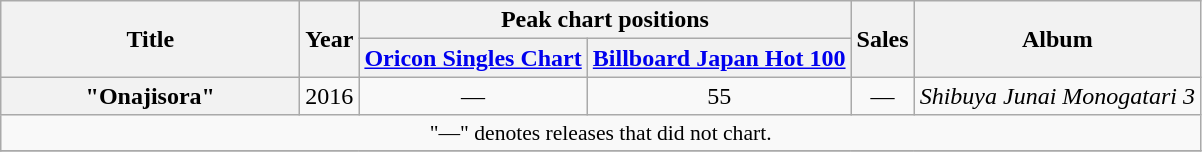<table class="wikitable plainrowheaders" style="text-align:center;">
<tr>
<th scope="col" rowspan="2" style="width:12em;">Title</th>
<th scope="col" rowspan="2">Year</th>
<th scope="col" colspan="2">Peak chart positions</th>
<th scope="col" rowspan="2">Sales</th>
<th scope="col" rowspan="2">Album</th>
</tr>
<tr>
<th scope="col"><a href='#'>Oricon Singles Chart</a></th>
<th scope="col"><a href='#'>Billboard Japan Hot 100</a></th>
</tr>
<tr>
<th scope="row">"Onajisora"<br></th>
<td>2016</td>
<td>—</td>
<td>55</td>
<td>—</td>
<td><em>Shibuya Junai Monogatari 3</em></td>
</tr>
<tr>
<td colspan="7" style="font-size:90%;">"—" denotes releases that did not chart.</td>
</tr>
<tr>
</tr>
</table>
